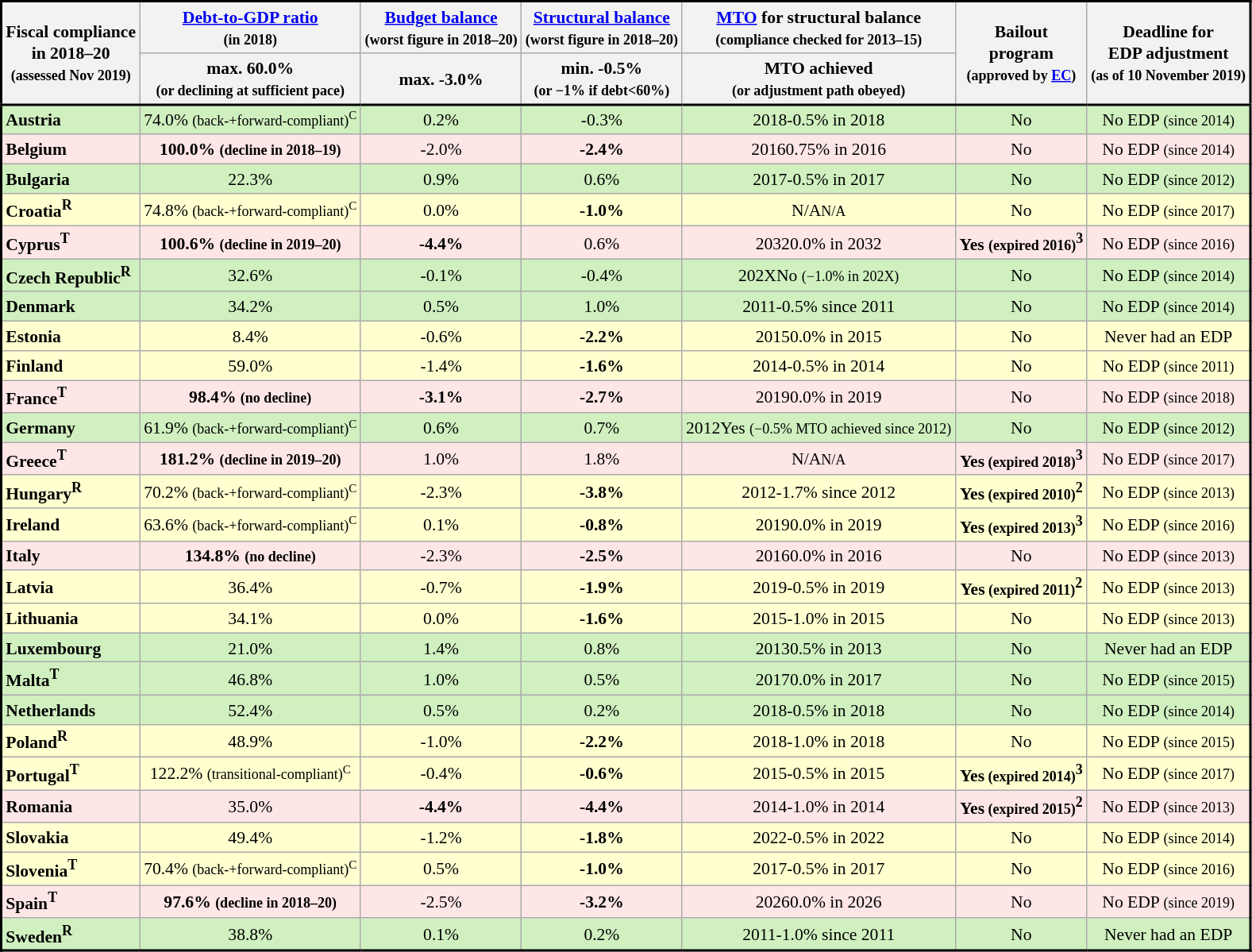<table class="wikitable sortable" style="font-size:90%; clear:both; white-space:nowrap; line-height:1.25; border:2px solid">
<tr>
<th rowspan="2" style="border-bottom:2px solid">Fiscal compliance<br>in 2018–20<br><small>(assessed Nov 2019)</small></th>
<th><a href='#'>Debt-to-GDP ratio</a><br><small>(in 2018)</small></th>
<th><a href='#'>Budget balance</a><br><small>(worst figure in 2018–20)</small></th>
<th><a href='#'>Structural balance</a><br><small>(worst figure in 2018–20)</small></th>
<th><a href='#'>MTO</a> for structural balance<br><small>(compliance checked for 2013–15)</small></th>
<th rowspan="2" style="border-bottom:2px solid">Bailout<br> program<br><small>(approved by <a href='#'>EC</a>)</small></th>
<th rowspan="2" style="border-bottom:2px solid">Deadline for<br> EDP adjustment<br><small>(as of 10 November 2019)</small></th>
</tr>
<tr>
<th style="text-align:center; border-bottom:2px solid">max. 60.0% <br><small>(or declining at sufficient pace)</small></th>
<th style="text-align:center; border-bottom:2px solid">max. -3.0%</th>
<th style="text-align:center; border-bottom:2px solid">min. -0.5% <br><small>(or −1% if debt<60%)</small></th>
<th style="text-align:center; border-bottom:2px solid">MTO achieved <br><small>(or adjustment path obeyed)</small></th>
</tr>
<tr style="background:#D0F0C0">
<td align="left"><strong>Austria</strong></td>
<td align="center">74.0% <small>(back-+forward-compliant)<sup>C</sup></small></td>
<td align="center">0.2%</td>
<td align="center">-0.3%</td>
<td align="center"><span>2018</span>-0.5% in 2018</td>
<td align="center">No</td>
<td align="center">No EDP <small>(since 2014)</small></td>
</tr>
<tr style="background:#FFE6E6">
<td align="left"><strong>Belgium</strong></td>
<td align="center"><strong>100.0% <small>(decline in 2018–19)</small></strong></td>
<td align="center">-2.0%</td>
<td align="center"><strong>-2.4%</strong></td>
<td align="center"><span>2016</span>0.75% in 2016</td>
<td align="center">No</td>
<td align="center">No EDP <small>(since 2014)</small></td>
</tr>
<tr style="background:#D0F0C0">
<td align="left"><strong>Bulgaria</strong></td>
<td align="center">22.3%</td>
<td align="center">0.9%</td>
<td align="center">0.6%</td>
<td align="center"><span>2017</span>-0.5% in 2017</td>
<td align="center">No</td>
<td align="center">No EDP <small>(since 2012)</small></td>
</tr>
<tr style="background:#FFFFD0">
<td align="left"><strong>Croatia<sup>R</sup></strong></td>
<td align="center">74.8% <small>(back-+forward-compliant)<sup>C</sup></small></td>
<td align="center">0.0%</td>
<td align="center"><strong>-1.0%</strong></td>
<td align="center"><span>N/A</span><small>N/A</small></td>
<td align="center">No</td>
<td align="center">No EDP <small>(since 2017)</small></td>
</tr>
<tr style="background:#FFE6E6">
<td align="left"><strong>Cyprus<sup>T</sup></strong></td>
<td align="center"><strong>100.6% <small>(decline in 2019–20)</small></strong></td>
<td align="center"><strong>-4.4%</strong></td>
<td align="center">0.6%</td>
<td align="center"><span>2032</span>0.0% in 2032</td>
<td align="center"><strong>Yes <small>(expired 2016)</small><sup>3</sup></strong></td>
<td align="center">No EDP <small>(since 2016)</small></td>
</tr>
<tr style="background:#D0F0C0">
<td align="left"><strong>Czech Republic<sup>R</sup></strong></td>
<td align="center">32.6%</td>
<td align="center">-0.1%</td>
<td align="center">-0.4%</td>
<td align="center"><span>202X</span>No <small>(−1.0% in 202X)</small></td>
<td align="center">No</td>
<td align="center">No EDP <small>(since 2014)</small></td>
</tr>
<tr style="background:#D0F0C0">
<td align="left"><strong>Denmark</strong></td>
<td align="center">34.2%</td>
<td align="center">0.5%</td>
<td align="center">1.0%</td>
<td align="center"><span>2011</span>-0.5% since 2011</td>
<td align="center">No</td>
<td align="center">No EDP <small>(since 2014)</small></td>
</tr>
<tr style="background:#FFFFD0">
<td align="left"><strong>Estonia</strong></td>
<td align="center">8.4%</td>
<td align="center">-0.6%</td>
<td align="center"><strong>-2.2%</strong></td>
<td align="center"><span>2015</span>0.0% in 2015</td>
<td align="center">No</td>
<td align="center">Never had an EDP</td>
</tr>
<tr style="background:#FFFFD0">
<td align="left"><strong>Finland</strong></td>
<td align="center">59.0%</td>
<td align="center">-1.4%</td>
<td align="center"><strong>-1.6%</strong></td>
<td align="center"><span>2014</span>-0.5% in 2014</td>
<td align="center">No</td>
<td align="center">No EDP <small>(since 2011)</small></td>
</tr>
<tr style="background:#FFE6E6">
<td align="left"><strong>France<sup>T</sup></strong></td>
<td align="center"><strong>98.4% <small>(no decline)</small></strong></td>
<td align="center"><strong>-3.1%</strong></td>
<td align="center"><strong>-2.7%</strong></td>
<td align="center"><span>2019</span>0.0% in 2019</td>
<td align="center">No</td>
<td align="center">No EDP <small>(since 2018)</small></td>
</tr>
<tr style="background:#D0F0C0">
<td align="left"><strong>Germany</strong></td>
<td align="center">61.9% <small>(back-+forward-compliant)<sup>C</sup></small></td>
<td align="center">0.6%</td>
<td align="center">0.7%</td>
<td align="center"><span>2012</span>Yes <small>(−0.5% MTO achieved since 2012)</small></td>
<td align="center">No</td>
<td align="center">No EDP <small>(since 2012)</small></td>
</tr>
<tr style="background:#FFE6E6">
<td align="left"><strong>Greece<sup>T</sup></strong></td>
<td align="center"><strong>181.2% <small>(decline in 2019–20)</small></strong></td>
<td align="center">1.0%</td>
<td align="center">1.8%</td>
<td align="center"><span>N/A</span><small>N/A</small></td>
<td align="center"><strong>Yes<small> (expired 2018)</small><sup>3</sup></strong></td>
<td align="center">No EDP <small>(since 2017)</small></td>
</tr>
<tr style="background:#FFFFD0">
<td align="left"><strong>Hungary<sup>R</sup></strong></td>
<td align="center">70.2% <small>(back-+forward-compliant)<sup>C</sup></small></td>
<td align="center">-2.3%</td>
<td align="center"><strong>-3.8%</strong></td>
<td align="center"><span>2012</span>-1.7% since 2012</td>
<td align="center"><strong>Yes<small> (expired 2010)</small><sup>2</sup></strong></td>
<td align="center">No EDP <small>(since 2013)</small></td>
</tr>
<tr style="background:#FFFFD0">
<td align="left"><strong>Ireland</strong></td>
<td align="center">63.6% <small>(back-+forward-compliant)<sup>C</sup></small></td>
<td align="center">0.1%</td>
<td align="center"><strong>-0.8%</strong></td>
<td align="center"><span>2019</span>0.0% in 2019</td>
<td align="center"><strong>Yes<small> (expired 2013)</small><sup>3</sup></strong></td>
<td align="center">No EDP <small>(since 2016)</small></td>
</tr>
<tr style="background:#FFE6E6">
<td align="left"><strong>Italy</strong></td>
<td align="center"><strong>134.8% <small>(no decline)</small></strong></td>
<td align="center">-2.3%</td>
<td align="center"><strong>-2.5%</strong></td>
<td align="center"><span>2016</span>0.0% in 2016</td>
<td align="center">No</td>
<td align="center">No EDP <small>(since 2013)</small></td>
</tr>
<tr style="background:#FFFFD0">
<td align="left"><strong>Latvia</strong></td>
<td align="center">36.4%</td>
<td align="center">-0.7%</td>
<td align="center"><strong>-1.9%</strong></td>
<td align="center"><span>2019</span>-0.5% in 2019</td>
<td align="center"><strong>Yes<small> (expired 2011)</small><sup>2</sup></strong></td>
<td align="center">No EDP <small>(since 2013)</small></td>
</tr>
<tr style="background:#FFFFD0">
<td align="left"><strong>Lithuania</strong></td>
<td align="center">34.1%</td>
<td align="center">0.0%</td>
<td align="center"><strong>-1.6%</strong></td>
<td align="center"><span>2015</span>-1.0% in 2015</td>
<td align="center">No</td>
<td align="center">No EDP <small>(since 2013)</small></td>
</tr>
<tr style="background:#D0F0C0">
<td align="left"><strong>Luxembourg</strong></td>
<td align="center">21.0%</td>
<td align="center">1.4%</td>
<td align="center">0.8%</td>
<td align="center"><span>2013</span>0.5% in 2013</td>
<td align="center">No</td>
<td align="center">Never had an EDP</td>
</tr>
<tr style="background:#D0F0C0">
<td align="left"><strong>Malta<sup>T</sup></strong></td>
<td align="center">46.8%</td>
<td align="center">1.0%</td>
<td align="center">0.5%</td>
<td align="center"><span>2017</span>0.0% in 2017</td>
<td align="center">No</td>
<td align="center">No EDP <small>(since 2015)</small></td>
</tr>
<tr style="background:#D0F0C0">
<td align="left"><strong>Netherlands</strong></td>
<td align="center">52.4%</td>
<td align="center">0.5%</td>
<td align="center">0.2%</td>
<td align="center"><span>2018</span>-0.5% in 2018</td>
<td align="center">No</td>
<td align="center">No EDP <small>(since 2014)</small></td>
</tr>
<tr style="background:#FFFFD0">
<td align="left"><strong>Poland<sup>R</sup></strong></td>
<td align="center">48.9%</td>
<td align="center">-1.0%</td>
<td align="center"><strong>-2.2%</strong></td>
<td align="center"><span>2018</span>-1.0% in 2018</td>
<td align="center">No</td>
<td align="center">No EDP <small>(since 2015)</small></td>
</tr>
<tr style="background:#FFFFD0">
<td align="left"><strong>Portugal<sup>T</sup></strong></td>
<td align="center">122.2% <small>(transitional-compliant)<sup>C</sup></small></td>
<td align="center">-0.4%</td>
<td align="center"><strong>-0.6%</strong></td>
<td align="center"><span>2015</span>-0.5% in 2015</td>
<td align="center"><strong>Yes<small> (expired 2014)</small><sup>3</sup></strong></td>
<td align="center">No EDP <small>(since 2017)</small></td>
</tr>
<tr style="background:#FFE6E6">
<td align="left"><strong>Romania</strong></td>
<td align="center">35.0%</td>
<td align="center"><strong>-4.4%</strong></td>
<td align="center"><strong>-4.4%</strong></td>
<td align="center"><span>2014</span>-1.0% in 2014</td>
<td align="center"><strong>Yes<small> (expired 2015)</small><sup>2</sup></strong></td>
<td align="center">No EDP <small>(since 2013)</small></td>
</tr>
<tr style="background:#FFFFD0">
<td align="left"><strong>Slovakia</strong></td>
<td align="center">49.4%</td>
<td align="center">-1.2%</td>
<td align="center"><strong>-1.8%</strong></td>
<td align="center"><span>2022</span>-0.5% in 2022</td>
<td align="center">No</td>
<td align="center">No EDP <small>(since 2014)</small></td>
</tr>
<tr style="background:#FFFFD0">
<td align="left"><strong>Slovenia<sup>T</sup></strong></td>
<td align="center">70.4% <small>(back-+forward-compliant)<sup>C</sup></small></td>
<td align="center">0.5%</td>
<td align="center"><strong>-1.0%</strong></td>
<td align="center"><span>2017</span>-0.5% in 2017</td>
<td align="center">No</td>
<td align="center">No EDP <small>(since 2016)</small></td>
</tr>
<tr style="background:#FFE6E6">
<td align="left"><strong>Spain<sup>T</sup></strong></td>
<td align="center"><strong>97.6% <small>(decline in 2018–20)</small></strong></td>
<td align="center">-2.5%</td>
<td align="center"><strong>-3.2%</strong></td>
<td align="center"><span>2026</span>0.0% in 2026</td>
<td align="center">No</td>
<td align="center">No EDP <small>(since 2019)</small></td>
</tr>
<tr style="background:#D0F0C0">
<td align="left"><strong>Sweden<sup>R</sup></strong></td>
<td align="center">38.8%</td>
<td align="center">0.1%</td>
<td align="center">0.2%</td>
<td align="center"><span>2011</span>-1.0% since 2011</td>
<td align="center">No</td>
<td align="center">Never had an EDP</td>
</tr>
<tr>
</tr>
</table>
